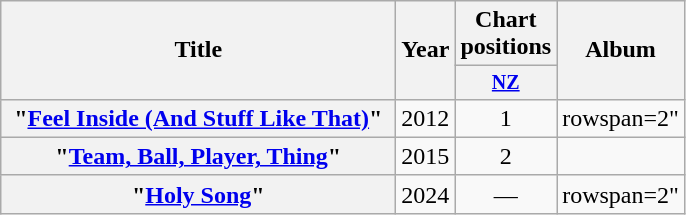<table class="wikitable plainrowheaders" style="text-align:center;">
<tr>
<th rowspan="2" style="width:16em;">Title</th>
<th rowspan="2">Year</th>
<th colspan="1">Chart positions</th>
<th rowspan="2">Album</th>
</tr>
<tr style="font-size:smaller;">
<th width="45"><a href='#'>NZ</a><br></th>
</tr>
<tr>
<th scope="row">"<a href='#'>Feel Inside (And Stuff Like That)</a>"<br></th>
<td>2012</td>
<td>1</td>
<td>rowspan=2" </td>
</tr>
<tr>
<th scope="row">"<a href='#'>Team, Ball, Player, Thing</a>"<br></th>
<td>2015</td>
<td>2</td>
</tr>
<tr>
<th scope="row">"<a href='#'>Holy Song</a>"<br></th>
<td>2024</td>
<td>—</td>
<td>rowspan=2" </td>
</tr>
</table>
